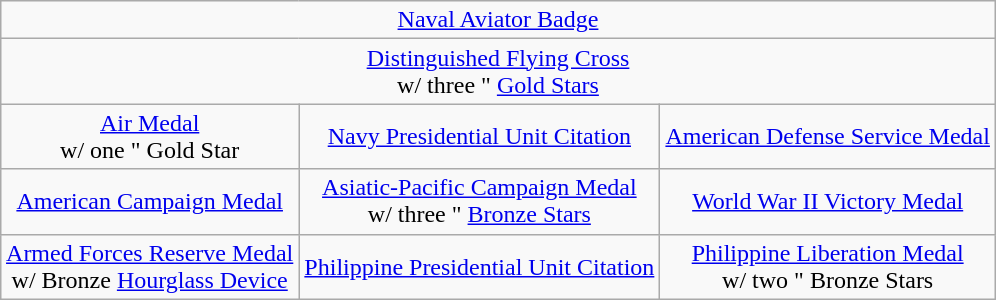<table class="wikitable" style="margin:1em auto; text-align:center;">
<tr>
<td colspan="3"><a href='#'>Naval Aviator Badge</a></td>
</tr>
<tr>
<td colspan="3"><a href='#'>Distinguished Flying Cross</a><br>w/ three " <a href='#'>Gold Stars</a></td>
</tr>
<tr>
<td><a href='#'>Air Medal</a><br>w/ one " Gold Star</td>
<td><a href='#'>Navy Presidential Unit Citation</a></td>
<td><a href='#'>American Defense Service Medal</a></td>
</tr>
<tr>
<td><a href='#'>American Campaign Medal</a></td>
<td><a href='#'>Asiatic-Pacific Campaign Medal</a><br>w/ three " <a href='#'>Bronze Stars</a></td>
<td><a href='#'>World War II Victory Medal</a></td>
</tr>
<tr>
<td><a href='#'>Armed Forces Reserve Medal</a><br>w/ Bronze <a href='#'>Hourglass Device</a></td>
<td><a href='#'>Philippine Presidential Unit Citation</a></td>
<td><a href='#'>Philippine Liberation Medal</a><br>w/ two " Bronze Stars</td>
</tr>
</table>
